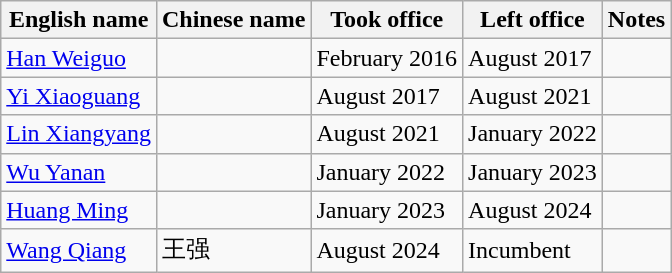<table class="wikitable">
<tr>
<th>English name</th>
<th>Chinese name</th>
<th>Took office</th>
<th>Left office</th>
<th>Notes</th>
</tr>
<tr>
<td><a href='#'>Han Weiguo</a></td>
<td></td>
<td>February 2016</td>
<td>August 2017</td>
<td></td>
</tr>
<tr>
<td><a href='#'>Yi Xiaoguang</a></td>
<td></td>
<td>August 2017</td>
<td>August 2021</td>
<td></td>
</tr>
<tr>
<td><a href='#'>Lin Xiangyang</a></td>
<td></td>
<td>August 2021</td>
<td>January 2022</td>
<td></td>
</tr>
<tr>
<td><a href='#'>Wu Yanan</a></td>
<td></td>
<td>January 2022</td>
<td>January 2023</td>
<td></td>
</tr>
<tr>
<td><a href='#'>Huang Ming</a></td>
<td></td>
<td>January 2023</td>
<td>August 2024</td>
<td></td>
</tr>
<tr>
<td><a href='#'>Wang Qiang</a></td>
<td>王强</td>
<td>August 2024</td>
<td>Incumbent</td>
<td></td>
</tr>
</table>
